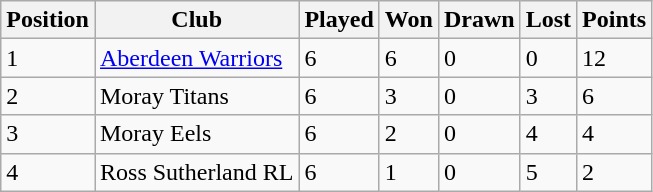<table class="wikitable">
<tr>
<th>Position</th>
<th>Club</th>
<th>Played</th>
<th>Won</th>
<th>Drawn</th>
<th>Lost</th>
<th>Points</th>
</tr>
<tr>
<td>1</td>
<td><a href='#'>Aberdeen Warriors</a></td>
<td>6</td>
<td>6</td>
<td>0</td>
<td>0</td>
<td>12</td>
</tr>
<tr>
<td>2</td>
<td>Moray Titans</td>
<td>6</td>
<td>3</td>
<td>0</td>
<td>3</td>
<td>6</td>
</tr>
<tr>
<td>3</td>
<td>Moray Eels</td>
<td>6</td>
<td>2</td>
<td>0</td>
<td>4</td>
<td>4</td>
</tr>
<tr>
<td>4</td>
<td>Ross Sutherland RL</td>
<td>6</td>
<td>1</td>
<td>0</td>
<td>5</td>
<td>2</td>
</tr>
</table>
